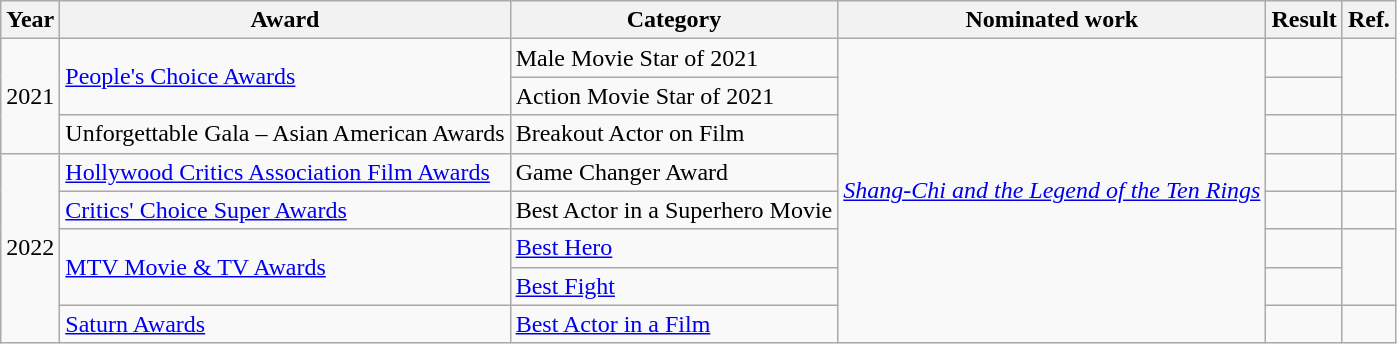<table class="wikitable sortable plainrowheaders">
<tr>
<th scope="col">Year</th>
<th scope="col">Award</th>
<th scope="col">Category</th>
<th scope="col">Nominated work</th>
<th scope="col">Result</th>
<th scope="col" class="unsortable">Ref.</th>
</tr>
<tr>
<td rowspan="3">2021</td>
<td rowspan="2"><a href='#'>People's Choice Awards</a></td>
<td>Male Movie Star of 2021</td>
<td rowspan="8"><em><a href='#'>Shang-Chi and the Legend of the Ten Rings</a></em></td>
<td></td>
<td rowspan="2" style="text-align:center;"></td>
</tr>
<tr>
<td>Action Movie Star of 2021</td>
<td></td>
</tr>
<tr>
<td>Unforgettable Gala – Asian American Awards</td>
<td>Breakout Actor on Film</td>
<td></td>
<td style="text-align:center;"></td>
</tr>
<tr>
<td rowspan="5">2022</td>
<td><a href='#'>Hollywood Critics Association Film Awards</a></td>
<td>Game Changer Award</td>
<td></td>
<td style="text-align:center;"></td>
</tr>
<tr>
<td><a href='#'>Critics' Choice Super Awards</a></td>
<td>Best Actor in a Superhero Movie</td>
<td></td>
<td style="text-align:center;"></td>
</tr>
<tr>
<td rowspan="2"><a href='#'>MTV Movie & TV Awards</a></td>
<td><a href='#'>Best Hero</a></td>
<td></td>
<td rowspan="2" style="text-align: center;"></td>
</tr>
<tr>
<td><a href='#'>Best Fight</a></td>
<td></td>
</tr>
<tr>
<td><a href='#'>Saturn Awards</a></td>
<td><a href='#'>Best Actor in a Film</a></td>
<td></td>
<td style="text-align:center;"></td>
</tr>
</table>
